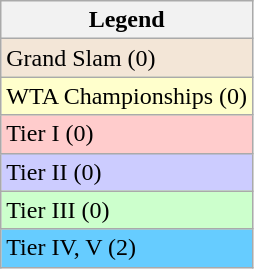<table class="wikitable sortable mw-collapsible mw-collapsed">
<tr>
<th>Legend</th>
</tr>
<tr style="background:#f3e6d7;">
<td>Grand Slam (0)</td>
</tr>
<tr style="background:#ffc;">
<td>WTA Championships (0)</td>
</tr>
<tr bgcolor="#FFCCCC">
<td>Tier I (0)</td>
</tr>
<tr bgcolor="#CCCCFF">
<td>Tier II (0)</td>
</tr>
<tr style="background:#cfc;">
<td>Tier III (0)</td>
</tr>
<tr style="background:#6cf;">
<td>Tier IV, V (2)</td>
</tr>
</table>
